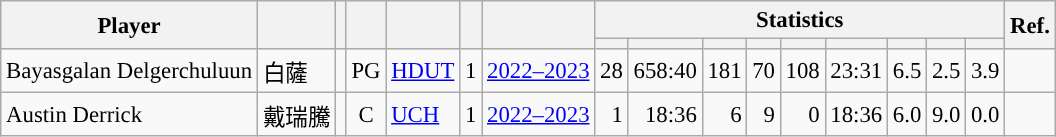<table class="wikitable sortable" style="font-size:95%; text-align:right;">
<tr>
<th rowspan="2">Player</th>
<th rowspan="2"></th>
<th rowspan="2"></th>
<th rowspan="2"></th>
<th rowspan="2"></th>
<th rowspan="2"></th>
<th rowspan="2"></th>
<th colspan="9">Statistics</th>
<th rowspan="2">Ref.</th>
</tr>
<tr>
<th></th>
<th></th>
<th></th>
<th></th>
<th></th>
<th></th>
<th></th>
<th></th>
<th></th>
</tr>
<tr>
<td align="left">Bayasgalan Delgerchuluun</td>
<td align="left">白薩</td>
<td align="center"></td>
<td align="center">PG</td>
<td align="left"><a href='#'>HDUT</a></td>
<td align="center">1</td>
<td align="center"><a href='#'>2022–2023</a></td>
<td>28</td>
<td>658:40</td>
<td>181</td>
<td>70</td>
<td>108</td>
<td>23:31</td>
<td>6.5</td>
<td>2.5</td>
<td>3.9</td>
<td align="center"></td>
</tr>
<tr>
<td align="left">Austin Derrick</td>
<td align="left">戴瑞騰</td>
<td align="center"></td>
<td align="center">C</td>
<td align="left"><a href='#'>UCH</a></td>
<td align="center">1</td>
<td align="center"><a href='#'>2022–2023</a></td>
<td>1</td>
<td>18:36</td>
<td>6</td>
<td>9</td>
<td>0</td>
<td>18:36</td>
<td>6.0</td>
<td>9.0</td>
<td>0.0</td>
<td align="center"></td>
</tr>
</table>
